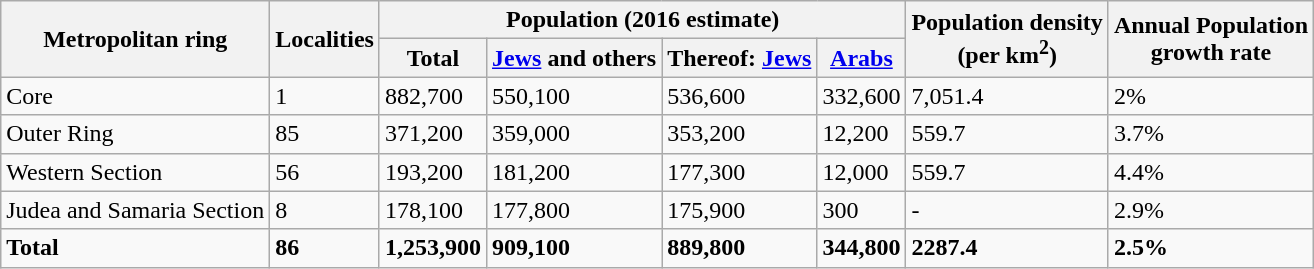<table class="wikitable">
<tr>
<th rowspan="2">Metropolitan ring</th>
<th rowspan="2">Localities</th>
<th colspan="4">Population (2016 estimate)</th>
<th rowspan="2">Population density<br>(per km<sup>2</sup>)</th>
<th rowspan="2">Annual Population<br>growth rate</th>
</tr>
<tr>
<th>Total</th>
<th><a href='#'>Jews</a> and others</th>
<th>Thereof: <a href='#'>Jews</a></th>
<th><a href='#'>Arabs</a></th>
</tr>
<tr>
<td>Core</td>
<td>1</td>
<td>882,700</td>
<td>550,100</td>
<td>536,600</td>
<td>332,600</td>
<td>7,051.4</td>
<td>2%</td>
</tr>
<tr>
<td>Outer Ring</td>
<td>85</td>
<td>371,200</td>
<td>359,000</td>
<td>353,200</td>
<td>12,200</td>
<td>559.7</td>
<td>3.7%</td>
</tr>
<tr>
<td>Western Section</td>
<td>56</td>
<td>193,200</td>
<td>181,200</td>
<td>177,300</td>
<td>12,000</td>
<td>559.7</td>
<td>4.4%</td>
</tr>
<tr>
<td>Judea and Samaria Section</td>
<td>8</td>
<td>178,100</td>
<td>177,800</td>
<td>175,900</td>
<td>300</td>
<td>-</td>
<td>2.9%</td>
</tr>
<tr>
<td><strong>Total</strong></td>
<td><strong>86</strong></td>
<td><strong>1,253,900</strong></td>
<td><strong>909,100</strong></td>
<td><strong>889,800</strong></td>
<td><strong>344,800</strong></td>
<td><strong>2287.4</strong></td>
<td><strong>2.5%</strong></td>
</tr>
</table>
